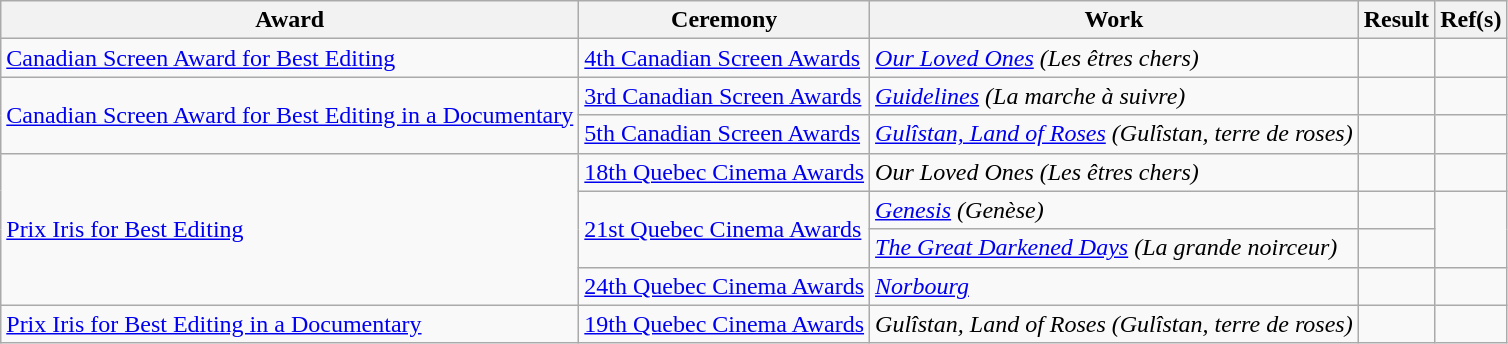<table class="wikitable plainrowheaders sortable">
<tr>
<th>Award</th>
<th>Ceremony</th>
<th>Work</th>
<th>Result</th>
<th>Ref(s)</th>
</tr>
<tr>
<td><a href='#'>Canadian Screen Award for Best Editing</a></td>
<td><a href='#'>4th Canadian Screen Awards</a></td>
<td><em><a href='#'>Our Loved Ones</a> (Les êtres chers)</em></td>
<td></td>
<td></td>
</tr>
<tr>
<td rowspan=2><a href='#'>Canadian Screen Award for Best Editing in a Documentary</a></td>
<td><a href='#'>3rd Canadian Screen Awards</a></td>
<td><em><a href='#'>Guidelines</a> (La marche à suivre)</em></td>
<td></td>
<td></td>
</tr>
<tr>
<td><a href='#'>5th Canadian Screen Awards</a></td>
<td><em><a href='#'>Gulîstan, Land of Roses</a> (Gulîstan, terre de roses)</em></td>
<td></td>
<td></td>
</tr>
<tr>
<td rowspan=4><a href='#'>Prix Iris for Best Editing</a></td>
<td><a href='#'>18th Quebec Cinema Awards</a></td>
<td><em>Our Loved Ones (Les êtres chers)</em></td>
<td></td>
<td></td>
</tr>
<tr>
<td rowspan=2><a href='#'>21st Quebec Cinema Awards</a></td>
<td><em><a href='#'>Genesis</a> (Genèse)</em></td>
<td></td>
<td rowspan=2></td>
</tr>
<tr>
<td><em><a href='#'>The Great Darkened Days</a> (La grande noirceur)</em></td>
<td></td>
</tr>
<tr>
<td><a href='#'>24th Quebec Cinema Awards</a></td>
<td><em><a href='#'>Norbourg</a></em></td>
<td></td>
<td></td>
</tr>
<tr>
<td><a href='#'>Prix Iris for Best Editing in a Documentary</a></td>
<td><a href='#'>19th Quebec Cinema Awards</a></td>
<td><em>Gulîstan, Land of Roses (Gulîstan, terre de roses)</em></td>
<td></td>
<td></td>
</tr>
</table>
